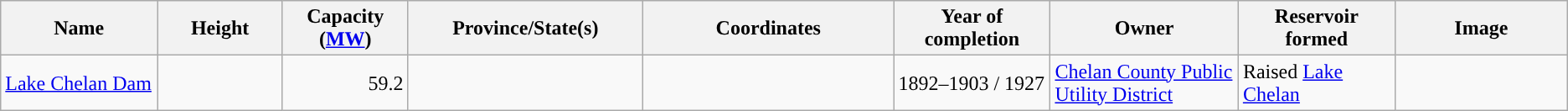<table class="wikitable sortable" border="1">
<tr>
<th width="10%">Name</th>
<th width="8%">Height</th>
<th width="8%">Capacity (<a href='#'>MW</a>)</th>
<th width="15%">Province/State(s)</th>
<th width="16%">Coordinates</th>
<th width="10%">Year of completion</th>
<th width="12%">Owner</th>
<th width="10%">Reservoir formed</th>
<th>Image</th>
</tr>
<tr>
<td><a href='#'>Lake Chelan Dam</a></td>
<td></td>
<td align=right>59.2</td>
<td></td>
<td></td>
<td>1892–1903 / 1927</td>
<td><a href='#'>Chelan County Public Utility District</a></td>
<td>Raised <a href='#'>Lake Chelan</a></td>
<td></td>
</tr>
</table>
